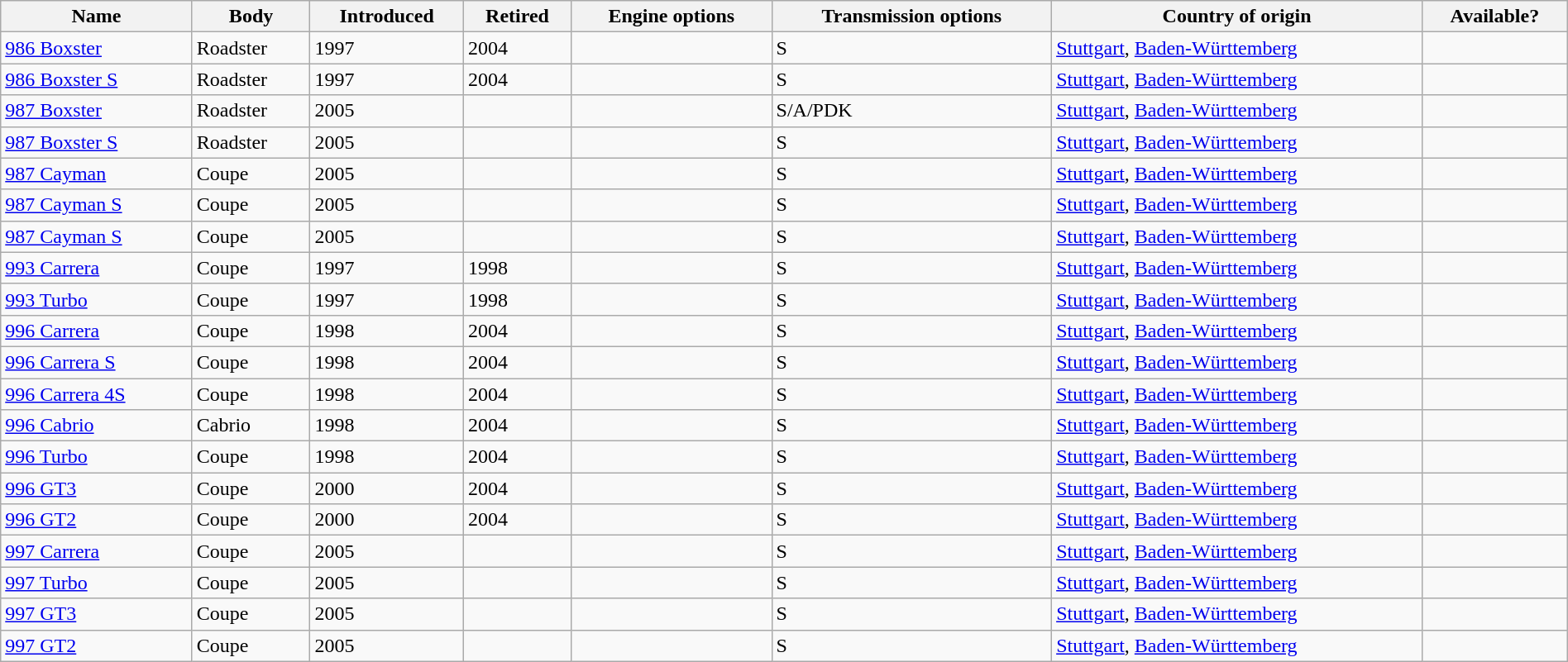<table class="wikitable sortable" style="width:100%;">
<tr>
<th>Name</th>
<th>Body</th>
<th>Introduced</th>
<th>Retired</th>
<th>Engine options</th>
<th>Transmission options</th>
<th>Country of origin</th>
<th>Available?</th>
</tr>
<tr>
<td><a href='#'>986 Boxster</a></td>
<td>Roadster</td>
<td>1997</td>
<td>2004</td>
<td></td>
<td>S</td>
<td> <a href='#'>Stuttgart</a>, <a href='#'>Baden-Württemberg</a></td>
<td></td>
</tr>
<tr>
<td><a href='#'>986 Boxster S</a></td>
<td>Roadster</td>
<td>1997</td>
<td>2004</td>
<td></td>
<td>S</td>
<td> <a href='#'>Stuttgart</a>, <a href='#'>Baden-Württemberg</a></td>
<td></td>
</tr>
<tr>
<td><a href='#'>987 Boxster</a></td>
<td>Roadster</td>
<td>2005</td>
<td></td>
<td></td>
<td>S/A/PDK</td>
<td> <a href='#'>Stuttgart</a>, <a href='#'>Baden-Württemberg</a></td>
<td></td>
</tr>
<tr>
<td><a href='#'>987 Boxster S</a></td>
<td>Roadster</td>
<td>2005</td>
<td></td>
<td></td>
<td>S</td>
<td> <a href='#'>Stuttgart</a>, <a href='#'>Baden-Württemberg</a></td>
<td></td>
</tr>
<tr>
<td><a href='#'>987 Cayman</a></td>
<td>Coupe</td>
<td>2005</td>
<td></td>
<td></td>
<td>S</td>
<td> <a href='#'>Stuttgart</a>, <a href='#'>Baden-Württemberg</a></td>
<td></td>
</tr>
<tr>
<td><a href='#'>987 Cayman S</a></td>
<td>Coupe</td>
<td>2005</td>
<td></td>
<td></td>
<td>S</td>
<td> <a href='#'>Stuttgart</a>, <a href='#'>Baden-Württemberg</a></td>
<td></td>
</tr>
<tr>
<td><a href='#'>987 Cayman S</a></td>
<td>Coupe</td>
<td>2005</td>
<td></td>
<td></td>
<td>S</td>
<td> <a href='#'>Stuttgart</a>, <a href='#'>Baden-Württemberg</a></td>
<td></td>
</tr>
<tr>
<td><a href='#'>993 Carrera</a></td>
<td>Coupe</td>
<td>1997</td>
<td>1998</td>
<td></td>
<td>S</td>
<td> <a href='#'>Stuttgart</a>, <a href='#'>Baden-Württemberg</a></td>
<td></td>
</tr>
<tr>
<td><a href='#'>993 Turbo</a></td>
<td>Coupe</td>
<td>1997</td>
<td>1998</td>
<td></td>
<td>S</td>
<td> <a href='#'>Stuttgart</a>, <a href='#'>Baden-Württemberg</a></td>
<td></td>
</tr>
<tr>
<td><a href='#'>996 Carrera</a></td>
<td>Coupe</td>
<td>1998</td>
<td>2004</td>
<td></td>
<td>S</td>
<td> <a href='#'>Stuttgart</a>, <a href='#'>Baden-Württemberg</a></td>
<td></td>
</tr>
<tr>
<td><a href='#'>996 Carrera S</a></td>
<td>Coupe</td>
<td>1998</td>
<td>2004</td>
<td></td>
<td>S</td>
<td> <a href='#'>Stuttgart</a>, <a href='#'>Baden-Württemberg</a></td>
<td></td>
</tr>
<tr>
<td><a href='#'>996 Carrera 4S</a></td>
<td>Coupe</td>
<td>1998</td>
<td>2004</td>
<td></td>
<td>S</td>
<td> <a href='#'>Stuttgart</a>, <a href='#'>Baden-Württemberg</a></td>
<td></td>
</tr>
<tr>
<td><a href='#'>996 Cabrio</a></td>
<td>Cabrio</td>
<td>1998</td>
<td>2004</td>
<td></td>
<td>S</td>
<td> <a href='#'>Stuttgart</a>, <a href='#'>Baden-Württemberg</a></td>
<td></td>
</tr>
<tr>
<td><a href='#'>996 Turbo</a></td>
<td>Coupe</td>
<td>1998</td>
<td>2004</td>
<td></td>
<td>S</td>
<td> <a href='#'>Stuttgart</a>, <a href='#'>Baden-Württemberg</a></td>
<td></td>
</tr>
<tr>
<td><a href='#'>996 GT3</a></td>
<td>Coupe</td>
<td>2000</td>
<td>2004</td>
<td></td>
<td>S</td>
<td> <a href='#'>Stuttgart</a>, <a href='#'>Baden-Württemberg</a></td>
<td></td>
</tr>
<tr>
<td><a href='#'>996 GT2</a></td>
<td>Coupe</td>
<td>2000</td>
<td>2004</td>
<td></td>
<td>S</td>
<td> <a href='#'>Stuttgart</a>, <a href='#'>Baden-Württemberg</a></td>
<td></td>
</tr>
<tr>
<td><a href='#'>997 Carrera</a></td>
<td>Coupe</td>
<td>2005</td>
<td></td>
<td></td>
<td>S</td>
<td> <a href='#'>Stuttgart</a>, <a href='#'>Baden-Württemberg</a></td>
<td></td>
</tr>
<tr>
<td><a href='#'>997 Turbo</a></td>
<td>Coupe</td>
<td>2005</td>
<td></td>
<td></td>
<td>S</td>
<td> <a href='#'>Stuttgart</a>, <a href='#'>Baden-Württemberg</a></td>
<td></td>
</tr>
<tr>
<td><a href='#'>997 GT3</a></td>
<td>Coupe</td>
<td>2005</td>
<td></td>
<td></td>
<td>S</td>
<td> <a href='#'>Stuttgart</a>, <a href='#'>Baden-Württemberg</a></td>
<td></td>
</tr>
<tr>
<td><a href='#'>997 GT2</a></td>
<td>Coupe</td>
<td>2005</td>
<td></td>
<td></td>
<td>S</td>
<td> <a href='#'>Stuttgart</a>, <a href='#'>Baden-Württemberg</a></td>
<td></td>
</tr>
</table>
